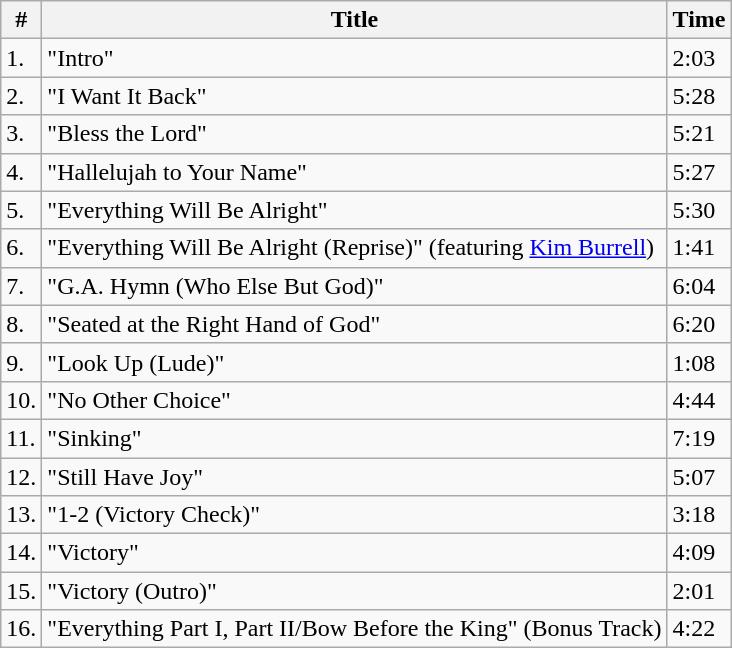<table class="wikitable">
<tr>
<th>#</th>
<th>Title</th>
<th>Time</th>
</tr>
<tr>
<td>1.</td>
<td>"Intro"</td>
<td>2:03</td>
</tr>
<tr>
<td>2.</td>
<td>"I Want It Back"</td>
<td>5:28</td>
</tr>
<tr>
<td>3.</td>
<td>"Bless the Lord"</td>
<td>5:21</td>
</tr>
<tr>
<td>4.</td>
<td>"Hallelujah to Your Name" <small></small></td>
<td>5:27</td>
</tr>
<tr>
<td>5.</td>
<td>"Everything Will Be Alright"</td>
<td>5:30</td>
</tr>
<tr>
<td>6.</td>
<td>"Everything Will Be Alright (Reprise)"  (featuring  <a href='#'>Kim Burrell</a>)</td>
<td>1:41</td>
</tr>
<tr>
<td>7.</td>
<td>"G.A. Hymn (Who Else But God)"</td>
<td>6:04</td>
</tr>
<tr>
<td>8.</td>
<td>"Seated at the Right Hand of God"</td>
<td>6:20</td>
</tr>
<tr>
<td>9.</td>
<td>"Look Up (Lude)"</td>
<td>1:08</td>
</tr>
<tr>
<td>10.</td>
<td>"No Other Choice"</td>
<td>4:44</td>
</tr>
<tr>
<td>11.</td>
<td>"Sinking"</td>
<td>7:19</td>
</tr>
<tr>
<td>12.</td>
<td>"Still Have Joy"</td>
<td>5:07</td>
</tr>
<tr>
<td>13.</td>
<td>"1-2 (Victory Check)"</td>
<td>3:18</td>
</tr>
<tr>
<td>14.</td>
<td>"Victory"</td>
<td>4:09</td>
</tr>
<tr>
<td>15.</td>
<td>"Victory (Outro)"</td>
<td>2:01</td>
</tr>
<tr>
<td>16.</td>
<td>"Everything Part I, Part II/Bow Before the King" (Bonus Track)</td>
<td>4:22</td>
</tr>
</table>
